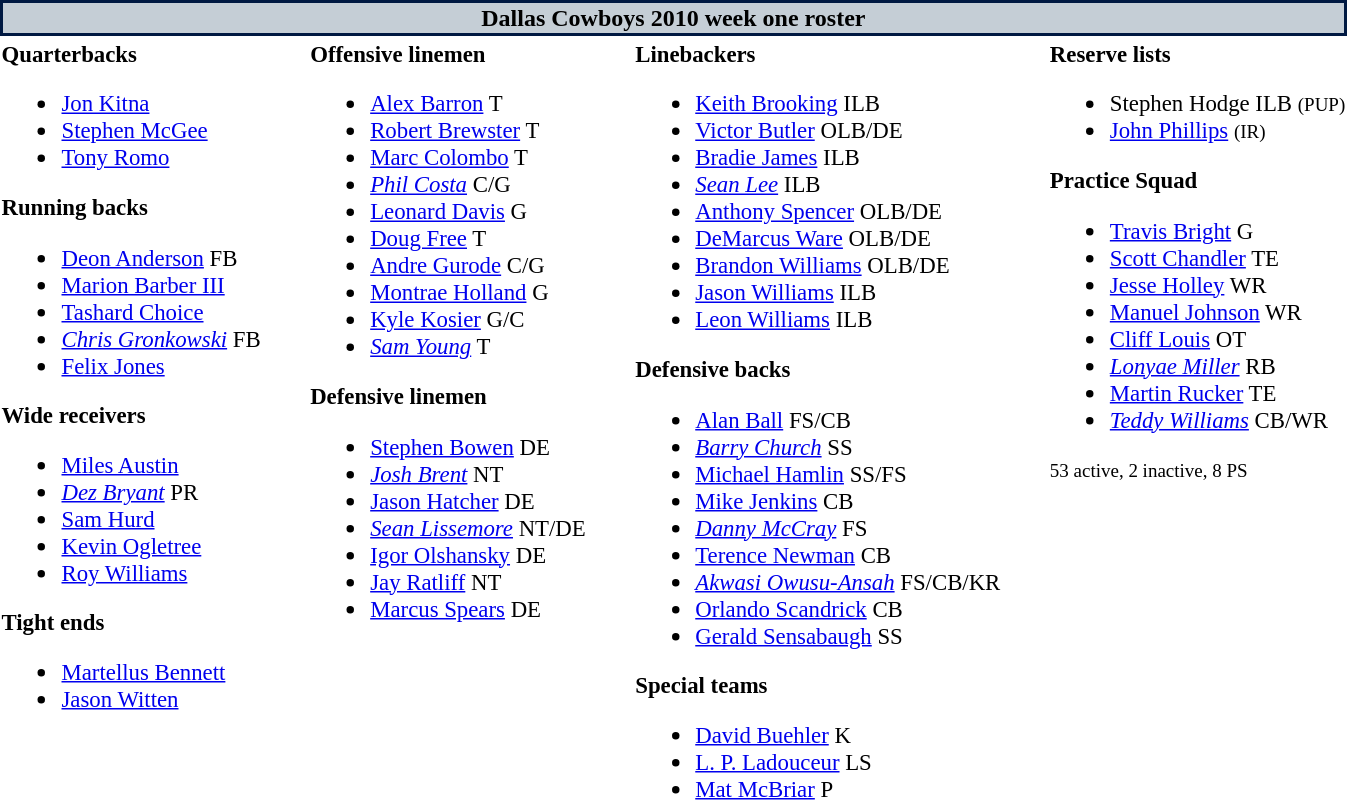<table class="toccolours" style="text-align: left;">
<tr>
<th colspan="7" style="background:#c5ced6; color:black; border: 2px solid #001942; text-align: center;">Dallas Cowboys 2010 week one roster</th>
</tr>
<tr>
<td style="font-size:95%; vertical-align:top;"><strong>Quarterbacks</strong><br><ul><li> <a href='#'>Jon Kitna</a></li><li> <a href='#'>Stephen McGee</a></li><li> <a href='#'>Tony Romo</a></li></ul><strong>Running backs</strong><ul><li> <a href='#'>Deon Anderson</a> FB</li><li> <a href='#'>Marion Barber III</a></li><li> <a href='#'>Tashard Choice</a></li><li> <em><a href='#'>Chris Gronkowski</a></em> FB</li><li> <a href='#'>Felix Jones</a></li></ul><strong>Wide receivers</strong><ul><li> <a href='#'>Miles Austin</a></li><li> <em><a href='#'>Dez Bryant</a></em> PR</li><li> <a href='#'>Sam Hurd</a></li><li> <a href='#'>Kevin Ogletree</a></li><li> <a href='#'>Roy Williams</a></li></ul><strong>Tight ends</strong><ul><li> <a href='#'>Martellus Bennett</a></li><li> <a href='#'>Jason Witten</a></li></ul></td>
<td style="width: 25px;"></td>
<td style="font-size:95%; vertical-align:top;"><strong>Offensive linemen</strong><br><ul><li> <a href='#'>Alex Barron</a> T</li><li> <a href='#'>Robert Brewster</a> T</li><li> <a href='#'>Marc Colombo</a> T</li><li> <em><a href='#'>Phil Costa</a></em> C/G</li><li> <a href='#'>Leonard Davis</a> G</li><li> <a href='#'>Doug Free</a> T</li><li> <a href='#'>Andre Gurode</a> C/G</li><li> <a href='#'>Montrae Holland</a> G</li><li> <a href='#'>Kyle Kosier</a> G/C</li><li> <em><a href='#'>Sam Young</a></em> T</li></ul><strong>Defensive linemen</strong><ul><li> <a href='#'>Stephen Bowen</a> DE</li><li> <em><a href='#'>Josh Brent</a></em> NT</li><li> <a href='#'>Jason Hatcher</a> DE</li><li> <em><a href='#'>Sean Lissemore</a></em> NT/DE</li><li> <a href='#'>Igor Olshansky</a> DE</li><li> <a href='#'>Jay Ratliff</a> NT</li><li> <a href='#'>Marcus Spears</a> DE</li></ul></td>
<td style="width: 25px;"></td>
<td style="font-size:95%; vertical-align:top;"><strong>Linebackers</strong><br><ul><li> <a href='#'>Keith Brooking</a> ILB</li><li> <a href='#'>Victor Butler</a> OLB/DE</li><li> <a href='#'>Bradie James</a> ILB</li><li> <em><a href='#'>Sean Lee</a></em> ILB</li><li> <a href='#'>Anthony Spencer</a> OLB/DE</li><li> <a href='#'>DeMarcus Ware</a> OLB/DE</li><li> <a href='#'>Brandon Williams</a> OLB/DE</li><li> <a href='#'>Jason Williams</a> ILB</li><li> <a href='#'>Leon Williams</a> ILB</li></ul><strong>Defensive backs</strong><ul><li> <a href='#'>Alan Ball</a> FS/CB</li><li> <em><a href='#'>Barry Church</a></em> SS</li><li> <a href='#'>Michael Hamlin</a> SS/FS</li><li> <a href='#'>Mike Jenkins</a> CB</li><li> <em><a href='#'>Danny McCray</a></em> FS</li><li> <a href='#'>Terence Newman</a> CB</li><li> <em><a href='#'>Akwasi Owusu-Ansah</a></em> FS/CB/KR</li><li> <a href='#'>Orlando Scandrick</a> CB</li><li> <a href='#'>Gerald Sensabaugh</a> SS</li></ul><strong>Special teams</strong><ul><li> <a href='#'>David Buehler</a> K</li><li> <a href='#'>L. P. Ladouceur</a> LS</li><li> <a href='#'>Mat McBriar</a> P</li></ul></td>
<td style="width: 25px;"></td>
<td style="font-size:95%; vertical-align:top;"><strong>Reserve lists</strong><br><ul><li> Stephen Hodge ILB <small>(PUP)</small> </li><li> <a href='#'>John Phillips</a> <small>(IR)</small> </li></ul><strong>Practice Squad</strong><ul><li> <a href='#'>Travis Bright</a> G</li><li> <a href='#'>Scott Chandler</a> TE</li><li> <a href='#'>Jesse Holley</a> WR</li><li> <a href='#'>Manuel Johnson</a> WR</li><li> <a href='#'>Cliff Louis</a> OT</li><li> <em><a href='#'>Lonyae Miller</a></em> RB</li><li> <a href='#'>Martin Rucker</a> TE</li><li> <em><a href='#'>Teddy Williams</a></em> CB/WR</li></ul><small>53 active, 2 inactive, 8 PS</small></td>
</tr>
</table>
